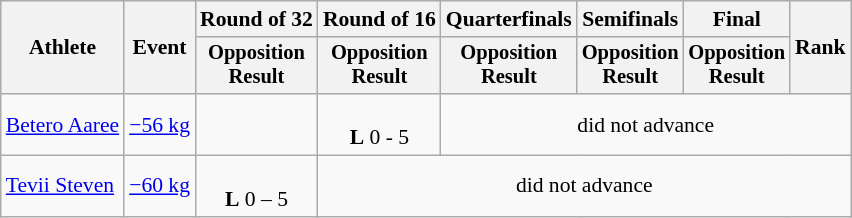<table class="wikitable" style="font-size:90%;">
<tr>
<th rowspan=2>Athlete</th>
<th rowspan=2>Event</th>
<th>Round of 32</th>
<th>Round of 16</th>
<th>Quarterfinals</th>
<th>Semifinals</th>
<th>Final</th>
<th rowspan=2>Rank</th>
</tr>
<tr style="font-size:95%">
<th>Opposition<br>Result</th>
<th>Opposition<br>Result</th>
<th>Opposition<br>Result</th>
<th>Opposition<br>Result</th>
<th>Opposition<br>Result</th>
</tr>
<tr align=center>
<td align=left><a href='#'>Betero Aaree</a></td>
<td align=left><a href='#'>−56 kg</a></td>
<td></td>
<td><br><strong>L</strong> 0 - 5</td>
<td colspan=4>did not advance</td>
</tr>
<tr align=center>
<td align=left><a href='#'>Tevii Steven</a></td>
<td align=left><a href='#'>−60 kg</a></td>
<td><br><strong>L</strong> 0 – 5</td>
<td colspan=5>did not advance</td>
</tr>
</table>
